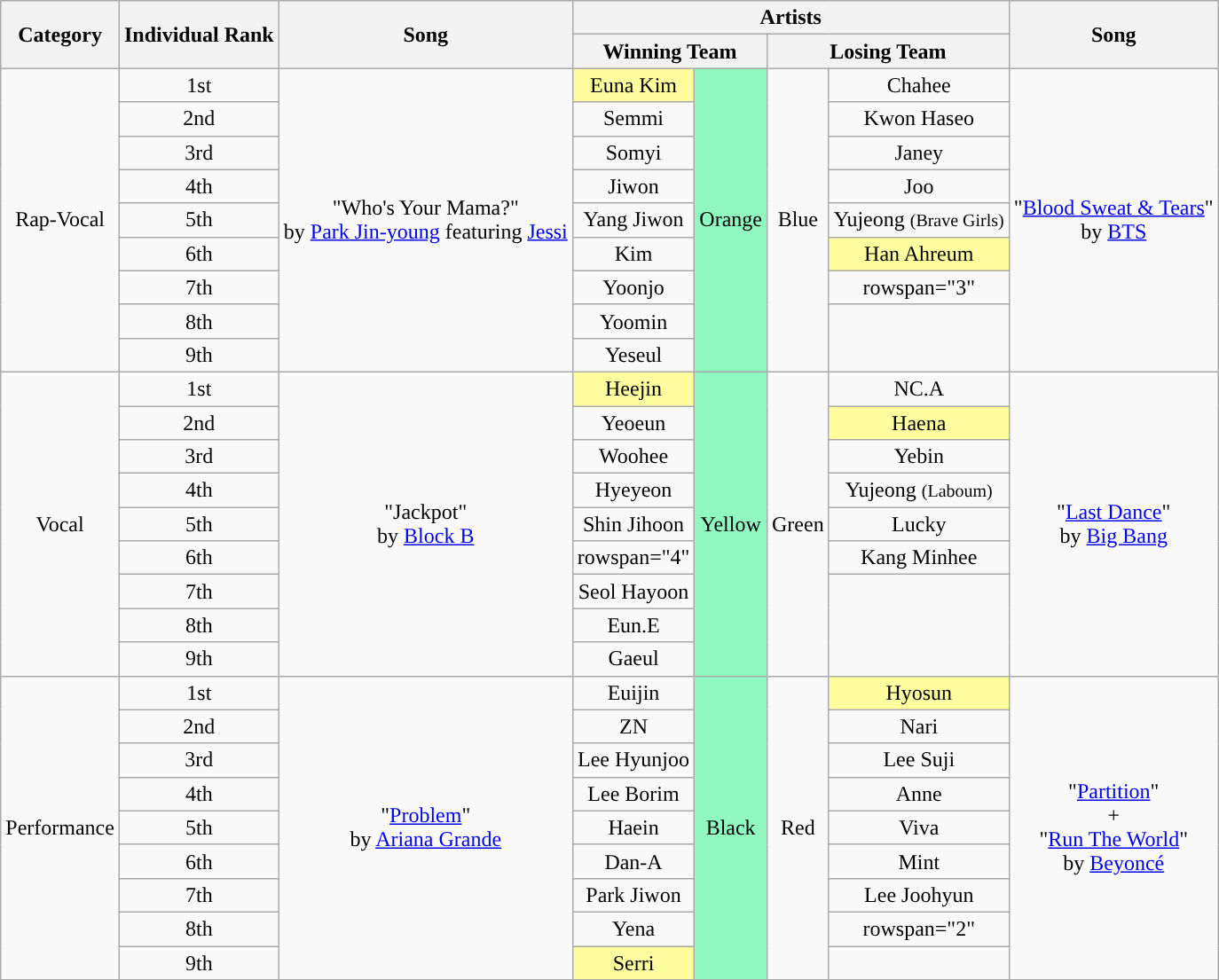<table class="wikitable" style="text-align: center;">
<tr>
<th rowspan="2">Category</th>
<th rowspan="2">Individual Rank</th>
<th rowspan="2">Song</th>
<th colspan="4">Artists</th>
<th rowspan="2">Song</th>
</tr>
<tr>
<th colspan="2">Winning Team</th>
<th colspan="2">Losing Team</th>
</tr>
<tr>
<td rowspan="9">Rap-Vocal</td>
<td>1st</td>
<td rowspan="9">"Who's Your Mama?"<br>by <a href='#'>Park Jin-young</a> featuring <a href='#'>Jessi</a></td>
<td style="background:#FFFF9F;">Euna Kim</td>
<td rowspan="9" style="background:#90F9C0;">Orange <br><small></small></td>
<td rowspan="9">Blue <br><small></small></td>
<td>Chahee</td>
<td rowspan="9">"<a href='#'>Blood Sweat & Tears</a>"<br>by <a href='#'>BTS</a></td>
</tr>
<tr>
<td>2nd</td>
<td>Semmi</td>
<td>Kwon Haseo</td>
</tr>
<tr>
<td>3rd</td>
<td>Somyi</td>
<td>Janey</td>
</tr>
<tr>
<td>4th</td>
<td>Jiwon</td>
<td>Joo</td>
</tr>
<tr>
<td>5th</td>
<td>Yang Jiwon</td>
<td>Yujeong <small>(Brave Girls)</small></td>
</tr>
<tr>
<td>6th</td>
<td>Kim</td>
<td style="background:#FFFF9F;">Han Ahreum</td>
</tr>
<tr>
<td>7th</td>
<td>Yoonjo</td>
<td>rowspan="3" </td>
</tr>
<tr>
<td>8th</td>
<td>Yoomin</td>
</tr>
<tr>
<td>9th</td>
<td>Yeseul</td>
</tr>
<tr>
<td rowspan="9">Vocal</td>
<td>1st</td>
<td rowspan="9">"Jackpot"<br>by <a href='#'>Block B</a></td>
<td style="background:#FFFF9F;">Heejin</td>
<td rowspan="9" style="background:#90F9C0;">Yellow <br><small></small></td>
<td rowspan="9">Green <br><small></small></td>
<td>NC.A</td>
<td rowspan="9">"<a href='#'>Last Dance</a>"<br>by <a href='#'>Big Bang</a></td>
</tr>
<tr>
<td>2nd</td>
<td>Yeoeun</td>
<td style="background:#FFFF9F;">Haena</td>
</tr>
<tr>
<td>3rd</td>
<td>Woohee</td>
<td>Yebin</td>
</tr>
<tr>
<td>4th</td>
<td>Hyeyeon</td>
<td>Yujeong <small>(Laboum)</small></td>
</tr>
<tr>
<td>5th</td>
<td>Shin Jihoon</td>
<td>Lucky</td>
</tr>
<tr>
<td>6th</td>
<td>rowspan="4" </td>
<td>Kang Minhee</td>
</tr>
<tr>
<td>7th</td>
<td>Seol Hayoon</td>
</tr>
<tr>
<td>8th</td>
<td>Eun.E</td>
</tr>
<tr>
<td>9th</td>
<td>Gaeul</td>
</tr>
<tr>
<td rowspan="9">Performance</td>
<td>1st</td>
<td rowspan="9">"<a href='#'>Problem</a>"<br>by <a href='#'>Ariana Grande</a></td>
<td>Euijin</td>
<td rowspan="9" style="background:#90F9C0;">Black <br><small></small></td>
<td rowspan="9">Red <br><small></small></td>
<td style="background:#FFFF9F;">Hyosun</td>
<td rowspan="9">"<a href='#'>Partition</a>"<br>+<br>"<a href='#'>Run The World</a>"<br>by <a href='#'>Beyoncé</a></td>
</tr>
<tr>
<td>2nd</td>
<td>ZN</td>
<td>Nari</td>
</tr>
<tr>
<td>3rd</td>
<td>Lee Hyunjoo</td>
<td>Lee Suji</td>
</tr>
<tr>
<td>4th</td>
<td>Lee Borim</td>
<td>Anne</td>
</tr>
<tr>
<td>5th</td>
<td>Haein</td>
<td>Viva</td>
</tr>
<tr>
<td>6th</td>
<td>Dan-A</td>
<td>Mint</td>
</tr>
<tr>
<td>7th</td>
<td>Park Jiwon</td>
<td>Lee Joohyun</td>
</tr>
<tr>
<td>8th</td>
<td>Yena</td>
<td>rowspan="2" </td>
</tr>
<tr>
<td>9th</td>
<td style="background:#FFFF9F;">Serri</td>
</tr>
<tr>
</tr>
</table>
